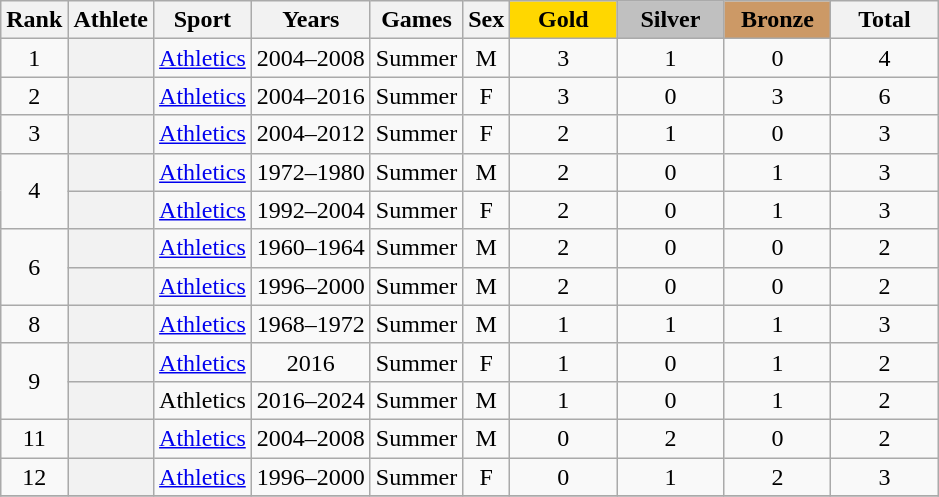<table class="sortable wikitable plainrowheaders"  style="width:80 to%; text-align:center;">
<tr>
<th>Rank</th>
<th>Athlete</th>
<th>Sport</th>
<th>Years</th>
<th>Games</th>
<th>Sex</th>
<th style="background:gold; width:4.0em; font-weight:bold;">Gold</th>
<th style="background:silver; width:4.0em; font-weight:bold;">Silver</th>
<th style="background:#c96; width:4.0em; font-weight:bold;">Bronze</th>
<th style="width:4.0em;">Total</th>
</tr>
<tr>
<td>1</td>
<th scope=row></th>
<td><a href='#'>Athletics</a></td>
<td>2004–2008</td>
<td>Summer</td>
<td>M</td>
<td>3</td>
<td>1</td>
<td>0</td>
<td>4</td>
</tr>
<tr>
<td>2</td>
<th scope=row></th>
<td><a href='#'>Athletics</a></td>
<td>2004–2016</td>
<td>Summer</td>
<td>F</td>
<td>3</td>
<td>0</td>
<td>3</td>
<td>6</td>
</tr>
<tr>
<td>3</td>
<th scope=row></th>
<td><a href='#'>Athletics</a></td>
<td>2004–2012</td>
<td>Summer</td>
<td>F</td>
<td>2</td>
<td>1</td>
<td>0</td>
<td>3</td>
</tr>
<tr>
<td rowspan=2>4</td>
<th scope=row></th>
<td><a href='#'>Athletics</a></td>
<td>1972–1980</td>
<td>Summer</td>
<td>M</td>
<td>2</td>
<td>0</td>
<td>1</td>
<td>3</td>
</tr>
<tr>
<th scope=row></th>
<td><a href='#'>Athletics</a></td>
<td>1992–2004</td>
<td>Summer</td>
<td>F</td>
<td>2</td>
<td>0</td>
<td>1</td>
<td>3</td>
</tr>
<tr>
<td rowspan=2>6</td>
<th scope=row></th>
<td><a href='#'>Athletics</a></td>
<td>1960–1964</td>
<td>Summer</td>
<td>M</td>
<td>2</td>
<td>0</td>
<td>0</td>
<td>2</td>
</tr>
<tr>
<th scope=row></th>
<td><a href='#'>Athletics</a></td>
<td>1996–2000</td>
<td>Summer</td>
<td>M</td>
<td>2</td>
<td>0</td>
<td>0</td>
<td>2</td>
</tr>
<tr>
<td>8</td>
<th scope=row></th>
<td><a href='#'>Athletics</a></td>
<td>1968–1972</td>
<td>Summer</td>
<td>M</td>
<td>1</td>
<td>1</td>
<td>1</td>
<td>3</td>
</tr>
<tr>
<td rowspan=2>9</td>
<th scope=row></th>
<td><a href='#'>Athletics</a></td>
<td>2016</td>
<td>Summer</td>
<td>F</td>
<td>1</td>
<td>0</td>
<td>1</td>
<td>2</td>
</tr>
<tr>
<th scope=row></th>
<td>Athletics</td>
<td>2016–2024</td>
<td>Summer</td>
<td>M</td>
<td>1</td>
<td>0</td>
<td>1</td>
<td>2</td>
</tr>
<tr>
<td>11</td>
<th scope=row></th>
<td><a href='#'>Athletics</a></td>
<td>2004–2008</td>
<td>Summer</td>
<td>M</td>
<td>0</td>
<td>2</td>
<td>0</td>
<td>2</td>
</tr>
<tr>
<td>12</td>
<th scope=row></th>
<td><a href='#'>Athletics</a></td>
<td>1996–2000</td>
<td>Summer</td>
<td>F</td>
<td>0</td>
<td>1</td>
<td>2</td>
<td>3</td>
</tr>
<tr>
</tr>
</table>
